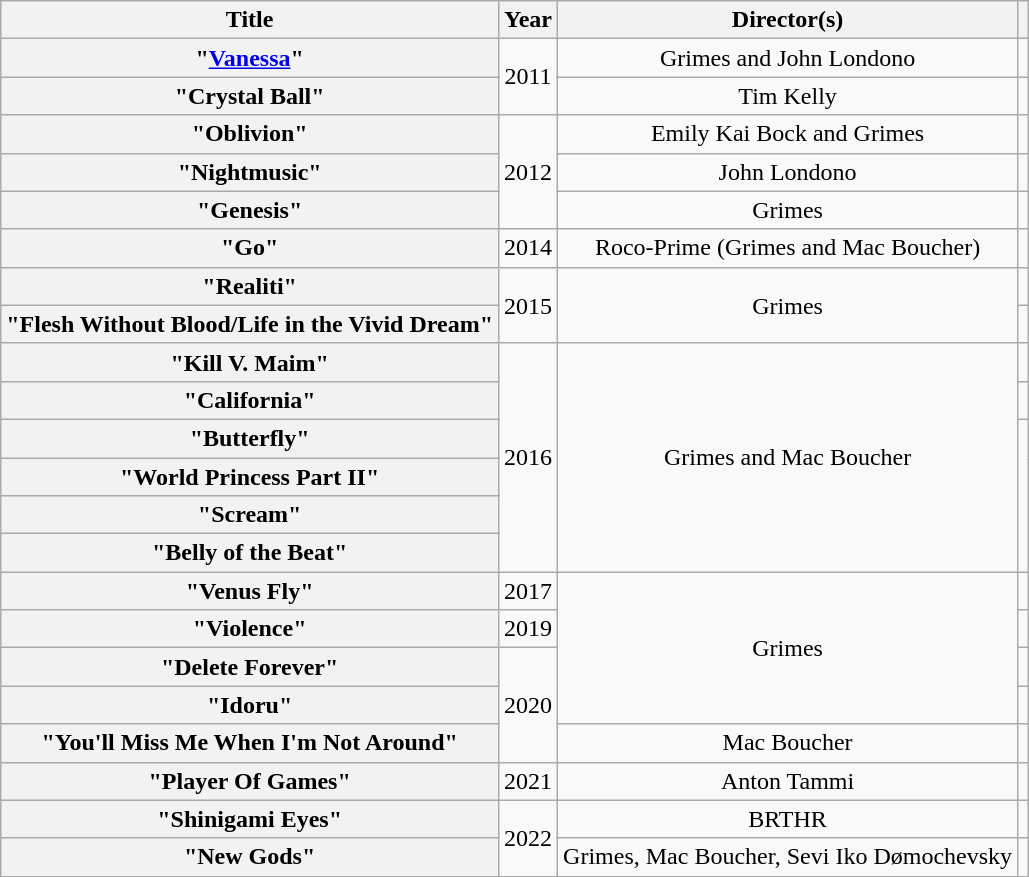<table class="wikitable plainrowheaders" style="text-align:center">
<tr>
<th scope="col">Title</th>
<th scope="col">Year</th>
<th scope="col">Director(s)</th>
<th scope="col"></th>
</tr>
<tr>
<th scope="row">"<a href='#'>Vanessa</a>"</th>
<td rowspan="2">2011</td>
<td>Grimes and John Londono</td>
<td></td>
</tr>
<tr>
<th scope="row">"Crystal Ball"</th>
<td>Tim Kelly</td>
<td></td>
</tr>
<tr>
<th scope="row">"Oblivion"</th>
<td rowspan="3">2012</td>
<td>Emily Kai Bock and Grimes</td>
<td></td>
</tr>
<tr>
<th scope="row">"Nightmusic" </th>
<td>John Londono</td>
<td></td>
</tr>
<tr>
<th scope="row">"Genesis"</th>
<td>Grimes</td>
<td></td>
</tr>
<tr>
<th scope="row">"Go" </th>
<td>2014</td>
<td>Roco-Prime (Grimes and Mac Boucher)</td>
<td></td>
</tr>
<tr>
<th scope="row">"Realiti"</th>
<td rowspan="2">2015</td>
<td rowspan="2">Grimes</td>
<td></td>
</tr>
<tr>
<th scope="row">"Flesh Without Blood/Life in the Vivid Dream"</th>
<td></td>
</tr>
<tr>
<th scope="row">"Kill V. Maim"</th>
<td rowspan="6">2016</td>
<td rowspan="6">Grimes and Mac Boucher</td>
<td></td>
</tr>
<tr>
<th scope="row">"California"</th>
<td></td>
</tr>
<tr>
<th scope="row">"Butterfly"</th>
<td rowspan="4"></td>
</tr>
<tr>
<th scope="row">"World Princess Part II"</th>
</tr>
<tr>
<th scope="row">"Scream" </th>
</tr>
<tr>
<th scope="row">"Belly of the Beat"</th>
</tr>
<tr>
<th scope="row">"Venus Fly" </th>
<td>2017</td>
<td rowspan="4">Grimes</td>
<td></td>
</tr>
<tr>
<th scope="row">"Violence" </th>
<td>2019</td>
<td></td>
</tr>
<tr>
<th scope="row">"Delete Forever"</th>
<td rowspan="3">2020</td>
<td></td>
</tr>
<tr>
<th scope="row">"Idoru"</th>
<td></td>
</tr>
<tr>
<th scope="row">"You'll Miss Me When I'm Not Around"</th>
<td>Mac Boucher</td>
<td></td>
</tr>
<tr>
<th scope="row">"Player Of Games"</th>
<td>2021</td>
<td>Anton Tammi</td>
<td></td>
</tr>
<tr>
<th scope="row">"Shinigami Eyes"</th>
<td rowspan="2">2022</td>
<td>BRTHR</td>
<td></td>
</tr>
<tr>
<th scope="row">"New Gods"</th>
<td>Grimes, Mac Boucher, Sevi Iko Dømochevsky</td>
<td></td>
</tr>
</table>
